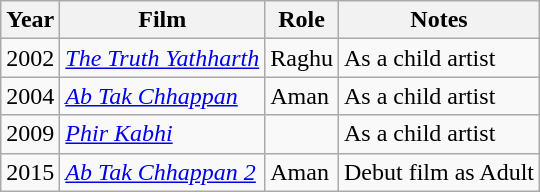<table class="wikitable sortable">
<tr style="text-align:center;">
<th>Year</th>
<th>Film</th>
<th>Role</th>
<th class="unsortable">Notes</th>
</tr>
<tr>
<td>2002</td>
<td><em><a href='#'>The Truth Yathharth</a></em></td>
<td>Raghu</td>
<td>As a child artist</td>
</tr>
<tr>
<td>2004</td>
<td><em><a href='#'>Ab Tak Chhappan</a></em></td>
<td>Aman</td>
<td>As a child artist</td>
</tr>
<tr>
<td>2009</td>
<td><em><a href='#'>Phir Kabhi</a></em></td>
<td></td>
<td>As a child artist</td>
</tr>
<tr>
<td>2015</td>
<td><em><a href='#'>Ab Tak Chhappan 2</a></em></td>
<td>Aman</td>
<td>Debut film as Adult</td>
</tr>
</table>
